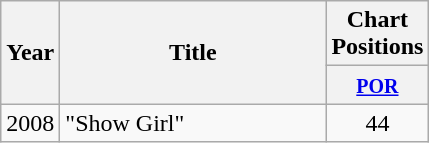<table class="wikitable">
<tr>
<th bgcolor="lightsteelblue" width="25" rowspan="2">Year</th>
<th bgcolor="lightsteelblue" width="170" rowspan="2">Title</th>
<th bgcolor="lightsteelblue" colspan="1">Chart Positions</th>
</tr>
<tr bgcolor="#efefef">
<th bgcolor="#e2e2e2" width="40"><small><a href='#'>POR</a></small></th>
</tr>
<tr>
<td>2008</td>
<td>"Show Girl"</td>
<td align="center">44</td>
</tr>
</table>
